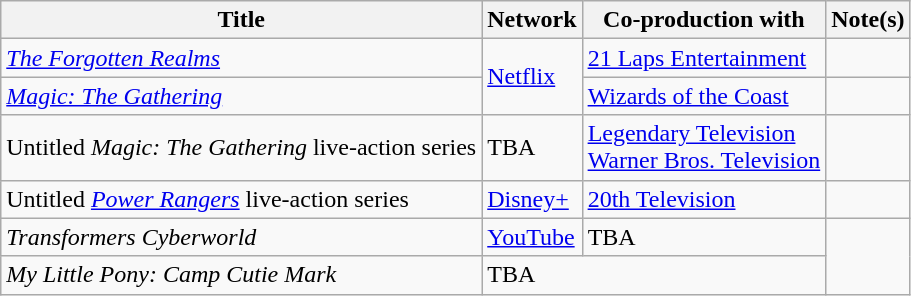<table class="wikitable">
<tr>
<th>Title</th>
<th>Network</th>
<th>Co-production with</th>
<th>Note(s)</th>
</tr>
<tr>
<td><em><a href='#'>The Forgotten Realms</a></em></td>
<td rowspan="2"><a href='#'>Netflix</a></td>
<td><a href='#'>21 Laps Entertainment</a></td>
<td></td>
</tr>
<tr>
<td><em><a href='#'>Magic: The Gathering</a></em></td>
<td><a href='#'>Wizards of the Coast</a></td>
<td></td>
</tr>
<tr>
<td>Untitled <em>Magic: The Gathering</em> live-action series</td>
<td>TBA</td>
<td><a href='#'>Legendary Television</a><br><a href='#'>Warner Bros. Television</a></td>
<td></td>
</tr>
<tr>
<td>Untitled <em><a href='#'>Power Rangers</a></em> live-action series</td>
<td><a href='#'>Disney+</a></td>
<td><a href='#'>20th Television</a></td>
<td></td>
</tr>
<tr>
<td><em>Transformers Cyberworld</em></td>
<td><a href='#'>YouTube</a></td>
<td>TBA</td>
<td rowspan="2"></td>
</tr>
<tr>
<td><em>My Little Pony: Camp Cutie Mark</em></td>
<td colspan="2">TBA</td>
</tr>
</table>
